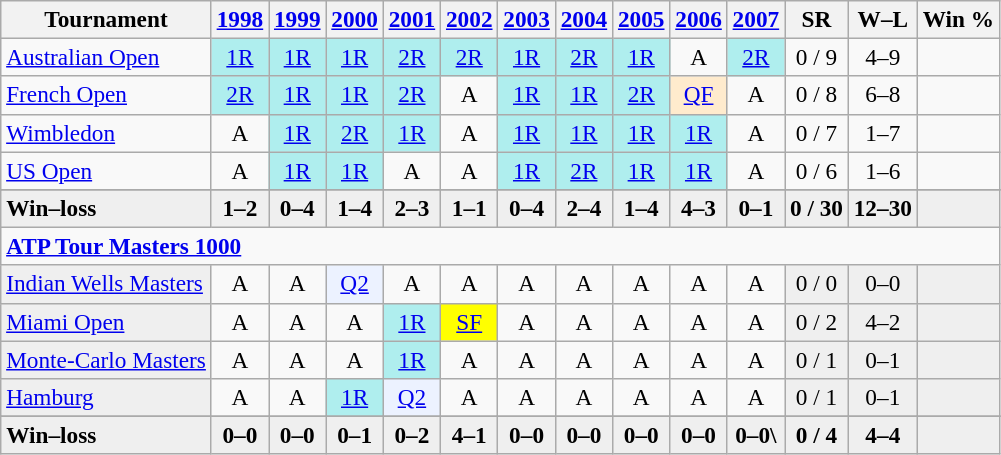<table class=wikitable style=text-align:center;font-size:97%>
<tr>
<th>Tournament</th>
<th><a href='#'>1998</a></th>
<th><a href='#'>1999</a></th>
<th><a href='#'>2000</a></th>
<th><a href='#'>2001</a></th>
<th><a href='#'>2002</a></th>
<th><a href='#'>2003</a></th>
<th><a href='#'>2004</a></th>
<th><a href='#'>2005</a></th>
<th><a href='#'>2006</a></th>
<th><a href='#'>2007</a></th>
<th>SR</th>
<th>W–L</th>
<th>Win %</th>
</tr>
<tr>
<td align=left><a href='#'>Australian Open</a></td>
<td bgcolor=afeeee><a href='#'>1R</a></td>
<td bgcolor=afeeee><a href='#'>1R</a></td>
<td bgcolor=afeeee><a href='#'>1R</a></td>
<td bgcolor=afeeee><a href='#'>2R</a></td>
<td bgcolor=afeeee><a href='#'>2R</a></td>
<td bgcolor=afeeee><a href='#'>1R</a></td>
<td bgcolor=afeeee><a href='#'>2R</a></td>
<td bgcolor=afeeee><a href='#'>1R</a></td>
<td>A</td>
<td bgcolor=afeeee><a href='#'>2R</a></td>
<td>0 / 9</td>
<td>4–9</td>
<td></td>
</tr>
<tr>
<td align=left><a href='#'>French Open</a></td>
<td bgcolor=afeeee><a href='#'>2R</a></td>
<td bgcolor=afeeee><a href='#'>1R</a></td>
<td bgcolor=afeeee><a href='#'>1R</a></td>
<td bgcolor=afeeee><a href='#'>2R</a></td>
<td>A</td>
<td bgcolor=afeeee><a href='#'>1R</a></td>
<td bgcolor=afeeee><a href='#'>1R</a></td>
<td bgcolor=afeeee><a href='#'>2R</a></td>
<td bgcolor=ffebcd><a href='#'>QF</a></td>
<td>A</td>
<td>0 / 8</td>
<td>6–8</td>
<td></td>
</tr>
<tr>
<td align=left><a href='#'>Wimbledon</a></td>
<td>A</td>
<td bgcolor=afeeee><a href='#'>1R</a></td>
<td bgcolor=afeeee><a href='#'>2R</a></td>
<td bgcolor=afeeee><a href='#'>1R</a></td>
<td>A</td>
<td bgcolor=afeeee><a href='#'>1R</a></td>
<td bgcolor=afeeee><a href='#'>1R</a></td>
<td bgcolor=afeeee><a href='#'>1R</a></td>
<td bgcolor=afeeee><a href='#'>1R</a></td>
<td>A</td>
<td>0 / 7</td>
<td>1–7</td>
<td></td>
</tr>
<tr>
<td align=left><a href='#'>US Open</a></td>
<td>A</td>
<td bgcolor=afeeee><a href='#'>1R</a></td>
<td bgcolor=afeeee><a href='#'>1R</a></td>
<td>A</td>
<td>A</td>
<td bgcolor=afeeee><a href='#'>1R</a></td>
<td bgcolor=afeeee><a href='#'>2R</a></td>
<td bgcolor=afeeee><a href='#'>1R</a></td>
<td bgcolor=afeeee><a href='#'>1R</a></td>
<td>A</td>
<td>0 / 6</td>
<td>1–6</td>
<td></td>
</tr>
<tr>
</tr>
<tr style=font-weight:bold;background:#efefef>
<td style=text-align:left>Win–loss</td>
<td>1–2</td>
<td>0–4</td>
<td>1–4</td>
<td>2–3</td>
<td>1–1</td>
<td>0–4</td>
<td>2–4</td>
<td>1–4</td>
<td>4–3</td>
<td>0–1</td>
<td>0 / 30</td>
<td>12–30</td>
<td></td>
</tr>
<tr>
<td colspan=25 style=text-align:left><strong><a href='#'>ATP Tour Masters 1000</a></strong></td>
</tr>
<tr>
<td bgcolor=efefef align=left><a href='#'>Indian Wells Masters</a></td>
<td>A</td>
<td>A</td>
<td bgcolor=ecf2ff><a href='#'>Q2</a></td>
<td>A</td>
<td>A</td>
<td>A</td>
<td>A</td>
<td>A</td>
<td>A</td>
<td>A</td>
<td bgcolor=efefef>0 / 0</td>
<td bgcolor=efefef>0–0</td>
<td bgcolor=efefef></td>
</tr>
<tr>
<td bgcolor=efefef align=left><a href='#'>Miami Open</a></td>
<td>A</td>
<td>A</td>
<td>A</td>
<td bgcolor=afeeee><a href='#'>1R</a></td>
<td bgcolor=yellow><a href='#'>SF</a></td>
<td>A</td>
<td>A</td>
<td>A</td>
<td>A</td>
<td>A</td>
<td bgcolor=efefef>0 / 2</td>
<td bgcolor=efefef>4–2</td>
<td bgcolor=efefef></td>
</tr>
<tr>
<td bgcolor=efefef align=left><a href='#'>Monte-Carlo Masters</a></td>
<td>A</td>
<td>A</td>
<td>A</td>
<td bgcolor=afeeee><a href='#'>1R</a></td>
<td>A</td>
<td>A</td>
<td>A</td>
<td>A</td>
<td>A</td>
<td>A</td>
<td bgcolor=efefef>0 / 1</td>
<td bgcolor=efefef>0–1</td>
<td bgcolor=efefef></td>
</tr>
<tr>
<td bgcolor=efefef align=left><a href='#'>Hamburg</a></td>
<td>A</td>
<td>A</td>
<td bgcolor=afeeee><a href='#'>1R</a></td>
<td bgcolor=ecf2ff><a href='#'>Q2</a></td>
<td>A</td>
<td>A</td>
<td>A</td>
<td>A</td>
<td>A</td>
<td>A</td>
<td bgcolor=efefef>0 / 1</td>
<td bgcolor=efefef>0–1</td>
<td bgcolor=efefef></td>
</tr>
<tr>
</tr>
<tr style=font-weight:bold;background:#efefef>
<td style=text-align:left>Win–loss</td>
<td>0–0</td>
<td>0–0</td>
<td>0–1</td>
<td>0–2</td>
<td>4–1</td>
<td>0–0</td>
<td>0–0</td>
<td>0–0</td>
<td>0–0</td>
<td>0–0\</td>
<td bgcolor=efefef>0 / 4</td>
<td bgcolor=efefef>4–4</td>
<td bgcolor=efefef></td>
</tr>
</table>
